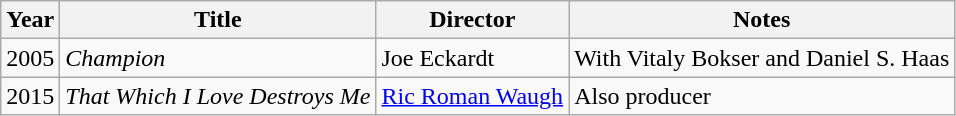<table class="wikitable">
<tr>
<th>Year</th>
<th>Title</th>
<th>Director</th>
<th>Notes</th>
</tr>
<tr>
<td>2005</td>
<td><em>Champion</em></td>
<td>Joe Eckardt</td>
<td>With Vitaly Bokser and Daniel S. Haas</td>
</tr>
<tr>
<td>2015</td>
<td><em>That Which I Love Destroys Me</em></td>
<td><a href='#'>Ric Roman Waugh</a></td>
<td>Also producer</td>
</tr>
</table>
